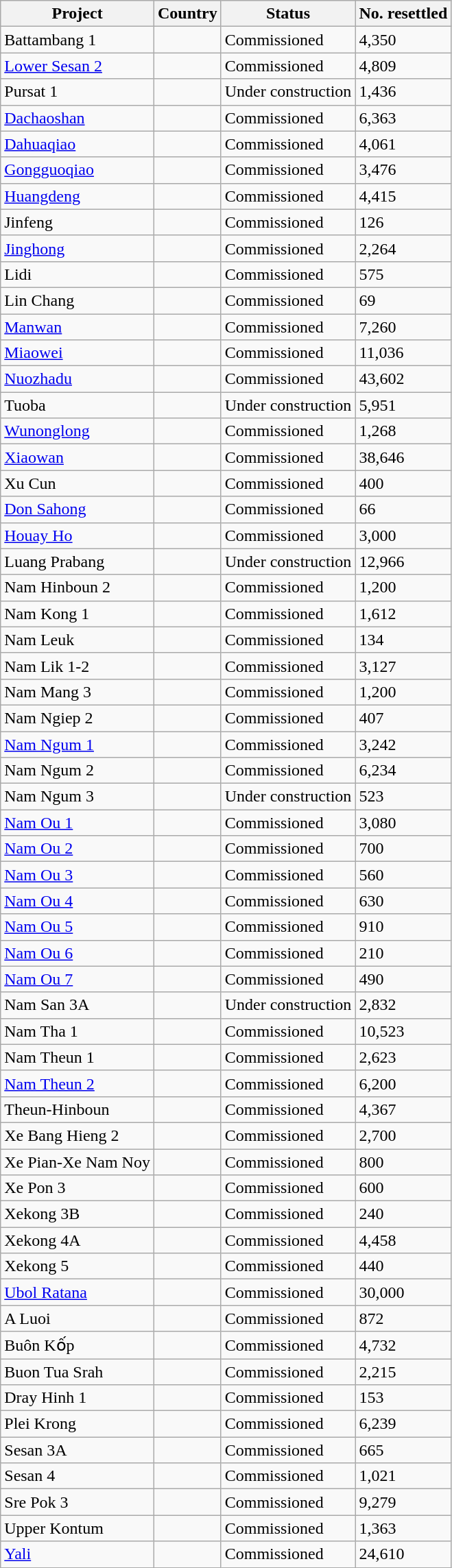<table class="wikitable">
<tr>
<th>Project</th>
<th>Country</th>
<th>Status</th>
<th>No. resettled</th>
</tr>
<tr>
<td>Battambang 1</td>
<td></td>
<td>Commissioned</td>
<td>4,350</td>
</tr>
<tr>
<td><a href='#'>Lower Sesan 2</a></td>
<td></td>
<td>Commissioned</td>
<td>4,809</td>
</tr>
<tr>
<td>Pursat 1</td>
<td></td>
<td>Under construction</td>
<td>1,436</td>
</tr>
<tr>
<td><a href='#'>Dachaoshan</a></td>
<td></td>
<td>Commissioned</td>
<td>6,363</td>
</tr>
<tr>
<td><a href='#'>Dahuaqiao</a></td>
<td></td>
<td>Commissioned</td>
<td>4,061</td>
</tr>
<tr>
<td><a href='#'>Gongguoqiao</a></td>
<td></td>
<td>Commissioned</td>
<td>3,476</td>
</tr>
<tr>
<td><a href='#'>Huangdeng</a></td>
<td></td>
<td>Commissioned</td>
<td>4,415</td>
</tr>
<tr>
<td>Jinfeng</td>
<td></td>
<td>Commissioned</td>
<td>126</td>
</tr>
<tr>
<td><a href='#'>Jinghong</a></td>
<td></td>
<td>Commissioned</td>
<td>2,264</td>
</tr>
<tr>
<td>Lidi</td>
<td></td>
<td>Commissioned</td>
<td>575</td>
</tr>
<tr>
<td>Lin Chang</td>
<td></td>
<td>Commissioned</td>
<td>69</td>
</tr>
<tr>
<td><a href='#'>Manwan</a></td>
<td></td>
<td>Commissioned</td>
<td>7,260</td>
</tr>
<tr>
<td><a href='#'>Miaowei</a></td>
<td></td>
<td>Commissioned</td>
<td>11,036</td>
</tr>
<tr>
<td><a href='#'>Nuozhadu</a></td>
<td></td>
<td>Commissioned</td>
<td>43,602</td>
</tr>
<tr>
<td>Tuoba</td>
<td></td>
<td>Under construction</td>
<td>5,951</td>
</tr>
<tr>
<td><a href='#'>Wunonglong</a></td>
<td></td>
<td>Commissioned</td>
<td>1,268</td>
</tr>
<tr>
<td><a href='#'>Xiaowan</a></td>
<td></td>
<td>Commissioned</td>
<td>38,646</td>
</tr>
<tr>
<td>Xu Cun</td>
<td></td>
<td>Commissioned</td>
<td>400</td>
</tr>
<tr>
<td><a href='#'>Don Sahong</a></td>
<td></td>
<td>Commissioned</td>
<td>66</td>
</tr>
<tr>
<td><a href='#'>Houay Ho</a></td>
<td></td>
<td>Commissioned</td>
<td>3,000</td>
</tr>
<tr>
<td>Luang Prabang</td>
<td></td>
<td>Under construction</td>
<td>12,966</td>
</tr>
<tr>
<td>Nam Hinboun 2</td>
<td></td>
<td>Commissioned</td>
<td>1,200</td>
</tr>
<tr>
<td>Nam Kong 1</td>
<td></td>
<td>Commissioned</td>
<td>1,612</td>
</tr>
<tr>
<td>Nam Leuk</td>
<td></td>
<td>Commissioned</td>
<td>134</td>
</tr>
<tr>
<td>Nam Lik 1-2</td>
<td></td>
<td>Commissioned</td>
<td>3,127</td>
</tr>
<tr>
<td>Nam Mang 3</td>
<td></td>
<td>Commissioned</td>
<td>1,200</td>
</tr>
<tr>
<td>Nam Ngiep 2</td>
<td></td>
<td>Commissioned</td>
<td>407</td>
</tr>
<tr>
<td><a href='#'>Nam Ngum 1</a></td>
<td></td>
<td>Commissioned</td>
<td>3,242</td>
</tr>
<tr>
<td>Nam Ngum 2</td>
<td></td>
<td>Commissioned</td>
<td>6,234</td>
</tr>
<tr>
<td>Nam Ngum 3</td>
<td></td>
<td>Under construction</td>
<td>523</td>
</tr>
<tr>
<td><a href='#'>Nam Ou 1</a></td>
<td></td>
<td>Commissioned</td>
<td>3,080</td>
</tr>
<tr>
<td><a href='#'>Nam Ou 2</a></td>
<td></td>
<td>Commissioned</td>
<td>700</td>
</tr>
<tr>
<td><a href='#'>Nam Ou 3</a></td>
<td></td>
<td>Commissioned</td>
<td>560</td>
</tr>
<tr>
<td><a href='#'>Nam Ou 4</a></td>
<td></td>
<td>Commissioned</td>
<td>630</td>
</tr>
<tr>
<td><a href='#'>Nam Ou 5</a></td>
<td></td>
<td>Commissioned</td>
<td>910</td>
</tr>
<tr>
<td><a href='#'>Nam Ou 6</a></td>
<td></td>
<td>Commissioned</td>
<td>210</td>
</tr>
<tr>
<td><a href='#'>Nam Ou 7</a></td>
<td></td>
<td>Commissioned</td>
<td>490</td>
</tr>
<tr>
<td>Nam San 3A</td>
<td></td>
<td>Under construction</td>
<td>2,832</td>
</tr>
<tr>
<td>Nam Tha 1</td>
<td></td>
<td>Commissioned</td>
<td>10,523</td>
</tr>
<tr>
<td>Nam Theun 1</td>
<td></td>
<td>Commissioned</td>
<td>2,623</td>
</tr>
<tr>
<td><a href='#'>Nam Theun 2</a></td>
<td></td>
<td>Commissioned</td>
<td>6,200</td>
</tr>
<tr>
<td>Theun-Hinboun</td>
<td></td>
<td>Commissioned</td>
<td>4,367</td>
</tr>
<tr>
<td>Xe Bang Hieng 2</td>
<td></td>
<td>Commissioned</td>
<td>2,700</td>
</tr>
<tr>
<td>Xe Pian-Xe Nam Noy</td>
<td></td>
<td>Commissioned</td>
<td>800</td>
</tr>
<tr>
<td>Xe Pon 3</td>
<td></td>
<td>Commissioned</td>
<td>600</td>
</tr>
<tr>
<td>Xekong 3B</td>
<td></td>
<td>Commissioned</td>
<td>240</td>
</tr>
<tr>
<td>Xekong 4A</td>
<td></td>
<td>Commissioned</td>
<td>4,458</td>
</tr>
<tr>
<td>Xekong 5</td>
<td></td>
<td>Commissioned</td>
<td>440</td>
</tr>
<tr>
<td><a href='#'>Ubol Ratana</a></td>
<td></td>
<td>Commissioned</td>
<td>30,000</td>
</tr>
<tr>
<td>A Luoi</td>
<td></td>
<td>Commissioned</td>
<td>872</td>
</tr>
<tr>
<td>Buôn Kốp</td>
<td></td>
<td>Commissioned</td>
<td>4,732</td>
</tr>
<tr>
<td>Buon Tua Srah</td>
<td></td>
<td>Commissioned</td>
<td>2,215</td>
</tr>
<tr>
<td>Dray Hinh 1</td>
<td></td>
<td>Commissioned</td>
<td>153</td>
</tr>
<tr>
<td>Plei Krong</td>
<td></td>
<td>Commissioned</td>
<td>6,239</td>
</tr>
<tr>
<td>Sesan 3A</td>
<td></td>
<td>Commissioned</td>
<td>665</td>
</tr>
<tr>
<td>Sesan 4</td>
<td></td>
<td>Commissioned</td>
<td>1,021</td>
</tr>
<tr>
<td>Sre Pok 3</td>
<td></td>
<td>Commissioned</td>
<td>9,279</td>
</tr>
<tr>
<td>Upper Kontum</td>
<td></td>
<td>Commissioned</td>
<td>1,363</td>
</tr>
<tr>
<td><a href='#'>Yali</a></td>
<td></td>
<td>Commissioned</td>
<td>24,610</td>
</tr>
</table>
